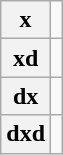<table class="wikitable floatright">
<tr>
<th>x</th>
<td></td>
</tr>
<tr>
<th>xd</th>
<td></td>
</tr>
<tr>
<th>dx</th>
<td></td>
</tr>
<tr>
<th>dxd</th>
<td></td>
</tr>
</table>
